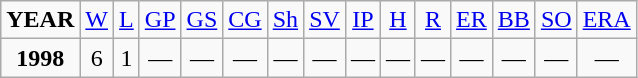<table class="wikitable">
<tr align=center>
<td><strong>YEAR</strong></td>
<td><a href='#'>W</a></td>
<td><a href='#'>L</a></td>
<td><a href='#'>GP</a></td>
<td><a href='#'>GS</a></td>
<td><a href='#'>CG</a></td>
<td><a href='#'>Sh</a></td>
<td><a href='#'>SV</a></td>
<td><a href='#'>IP</a></td>
<td><a href='#'>H</a></td>
<td><a href='#'>R</a></td>
<td><a href='#'>ER</a></td>
<td><a href='#'>BB</a></td>
<td><a href='#'>SO</a></td>
<td><a href='#'>ERA</a></td>
</tr>
<tr align=center>
<td><strong>1998</strong></td>
<td>6</td>
<td>1</td>
<td>—</td>
<td>—</td>
<td>—</td>
<td>—</td>
<td>—</td>
<td>—</td>
<td>—</td>
<td>—</td>
<td>—</td>
<td>—</td>
<td>—</td>
<td>—</td>
</tr>
</table>
